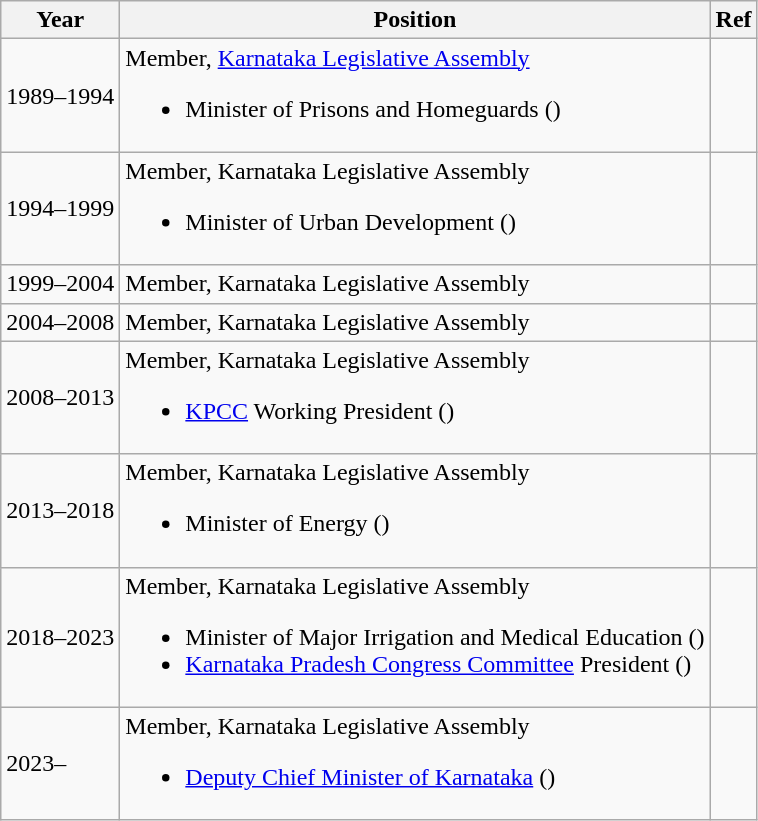<table class="wikitable">
<tr>
<th>Year</th>
<th>Position</th>
<th>Ref</th>
</tr>
<tr>
<td>1989–1994</td>
<td>Member, <a href='#'>Karnataka Legislative Assembly</a><br><ul><li>Minister of Prisons and Homeguards ()</li></ul></td>
<td></td>
</tr>
<tr>
<td>1994–1999</td>
<td>Member, Karnataka Legislative Assembly<br><ul><li>Minister of Urban Development ()</li></ul></td>
<td></td>
</tr>
<tr>
<td>1999–2004</td>
<td>Member, Karnataka Legislative Assembly</td>
<td></td>
</tr>
<tr>
<td>2004–2008</td>
<td>Member, Karnataka Legislative Assembly</td>
<td></td>
</tr>
<tr>
<td>2008–2013</td>
<td>Member, Karnataka Legislative Assembly<br><ul><li><a href='#'>KPCC</a> Working President ()</li></ul></td>
<td></td>
</tr>
<tr>
<td>2013–2018</td>
<td>Member, Karnataka Legislative Assembly<br><ul><li>Minister of Energy ()</li></ul></td>
<td></td>
</tr>
<tr>
<td>2018–2023</td>
<td>Member, Karnataka Legislative Assembly<br><ul><li>Minister of Major Irrigation and Medical Education ()</li><li><a href='#'>Karnataka Pradesh Congress Committee</a> President ()</li></ul></td>
<td></td>
</tr>
<tr>
<td>2023–</td>
<td>Member, Karnataka Legislative Assembly<br><ul><li><a href='#'>Deputy Chief Minister of Karnataka</a> ()</li></ul></td>
</tr>
</table>
